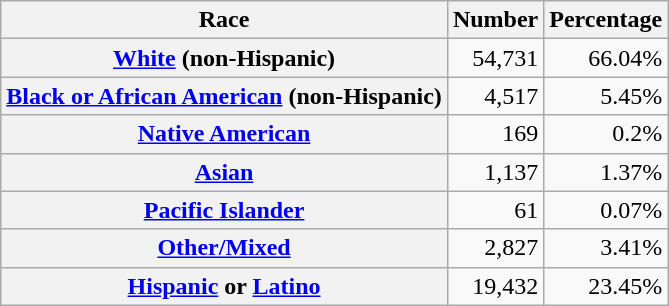<table class="wikitable" style="text-align:right">
<tr>
<th scope="col">Race</th>
<th scope="col">Number</th>
<th scope="col">Percentage</th>
</tr>
<tr>
<th scope="row"><a href='#'>White</a> (non-Hispanic)</th>
<td>54,731</td>
<td>66.04%</td>
</tr>
<tr>
<th scope="row"><a href='#'>Black or African American</a> (non-Hispanic)</th>
<td>4,517</td>
<td>5.45%</td>
</tr>
<tr>
<th scope="row"><a href='#'>Native American</a></th>
<td>169</td>
<td>0.2%</td>
</tr>
<tr>
<th scope="row"><a href='#'>Asian</a></th>
<td>1,137</td>
<td>1.37%</td>
</tr>
<tr>
<th scope="row"><a href='#'>Pacific Islander</a></th>
<td>61</td>
<td>0.07%</td>
</tr>
<tr>
<th scope="row"><a href='#'>Other/Mixed</a></th>
<td>2,827</td>
<td>3.41%</td>
</tr>
<tr>
<th scope="row"><a href='#'>Hispanic</a> or <a href='#'>Latino</a></th>
<td>19,432</td>
<td>23.45%</td>
</tr>
</table>
